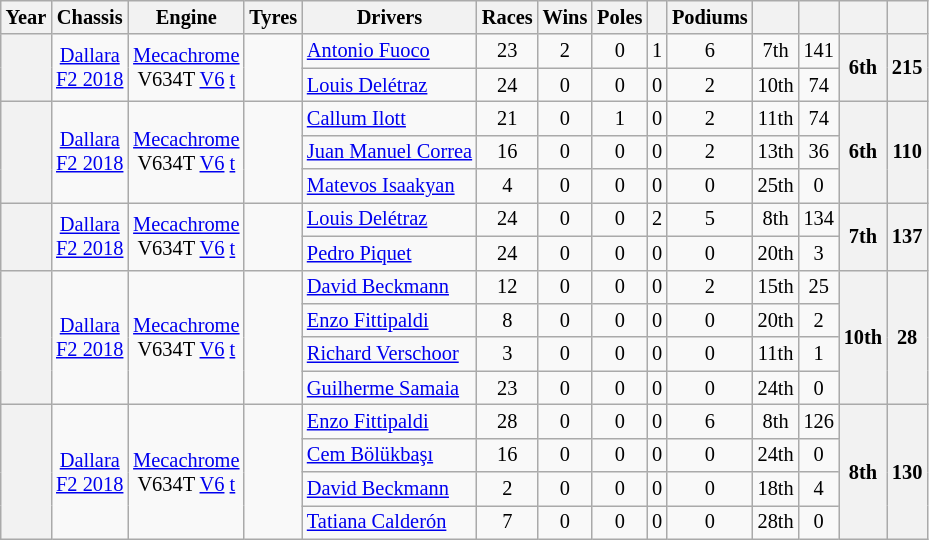<table class="wikitable" style="text-align:center; font-size:85%">
<tr>
<th>Year</th>
<th>Chassis</th>
<th>Engine</th>
<th>Tyres</th>
<th>Drivers</th>
<th>Races</th>
<th>Wins</th>
<th>Poles</th>
<th></th>
<th>Podiums</th>
<th></th>
<th></th>
<th></th>
<th></th>
</tr>
<tr>
<th rowspan=2></th>
<td rowspan=2><a href='#'>Dallara</a><br><a href='#'>F2 2018</a></td>
<td rowspan=2><a href='#'>Mecachrome</a><br>V634T <a href='#'>V6</a> <a href='#'>t</a></td>
<td rowspan=2></td>
<td align=left> <a href='#'>Antonio Fuoco</a></td>
<td>23</td>
<td>2</td>
<td>0</td>
<td>1</td>
<td>6</td>
<td>7th</td>
<td>141</td>
<th rowspan="2">6th</th>
<th rowspan="2">215</th>
</tr>
<tr>
<td align=left> <a href='#'>Louis Delétraz</a></td>
<td>24</td>
<td>0</td>
<td>0</td>
<td>0</td>
<td>2</td>
<td>10th</td>
<td>74</td>
</tr>
<tr>
<th rowspan=3></th>
<td rowspan=3><a href='#'>Dallara</a><br><a href='#'>F2 2018</a></td>
<td rowspan=3><a href='#'>Mecachrome</a><br>V634T <a href='#'>V6</a> <a href='#'>t</a></td>
<td rowspan=3></td>
<td align=left> <a href='#'>Callum Ilott</a></td>
<td>21</td>
<td>0</td>
<td>1</td>
<td>0</td>
<td>2</td>
<td>11th</td>
<td>74</td>
<th rowspan="3">6th</th>
<th rowspan="3">110</th>
</tr>
<tr>
<td align=left> <a href='#'>Juan Manuel Correa</a></td>
<td>16</td>
<td>0</td>
<td>0</td>
<td>0</td>
<td>2</td>
<td>13th</td>
<td>36</td>
</tr>
<tr>
<td align=left> <a href='#'>Matevos Isaakyan</a></td>
<td>4</td>
<td>0</td>
<td>0</td>
<td>0</td>
<td>0</td>
<td>25th</td>
<td>0</td>
</tr>
<tr>
<th rowspan=2></th>
<td rowspan=2><a href='#'>Dallara</a><br><a href='#'>F2 2018</a></td>
<td rowspan=2><a href='#'>Mecachrome</a><br>V634T <a href='#'>V6</a> <a href='#'>t</a></td>
<td rowspan=2></td>
<td align=left> <a href='#'>Louis Delétraz</a></td>
<td>24</td>
<td>0</td>
<td>0</td>
<td>2</td>
<td>5</td>
<td>8th</td>
<td>134</td>
<th rowspan="2">7th</th>
<th rowspan="2">137</th>
</tr>
<tr>
<td align=left> <a href='#'>Pedro Piquet</a></td>
<td>24</td>
<td>0</td>
<td>0</td>
<td>0</td>
<td>0</td>
<td>20th</td>
<td>3</td>
</tr>
<tr>
<th rowspan=4></th>
<td rowspan=4><a href='#'>Dallara</a><br><a href='#'>F2 2018</a></td>
<td rowspan=4><a href='#'>Mecachrome</a><br>V634T <a href='#'>V6</a> <a href='#'>t</a></td>
<td rowspan=4></td>
<td align=left> <a href='#'>David Beckmann</a></td>
<td>12</td>
<td>0</td>
<td>0</td>
<td>0</td>
<td>2</td>
<td>15th</td>
<td>25</td>
<th rowspan="4">10th</th>
<th rowspan="4">28</th>
</tr>
<tr>
<td align=left> <a href='#'>Enzo Fittipaldi</a></td>
<td>8</td>
<td>0</td>
<td>0</td>
<td>0</td>
<td>0</td>
<td>20th</td>
<td>2</td>
</tr>
<tr>
<td align=left> <a href='#'>Richard Verschoor</a></td>
<td>3</td>
<td>0</td>
<td>0</td>
<td>0</td>
<td>0</td>
<td>11th</td>
<td>1</td>
</tr>
<tr>
<td align=left> <a href='#'>Guilherme Samaia</a></td>
<td>23</td>
<td>0</td>
<td>0</td>
<td>0</td>
<td>0</td>
<td>24th</td>
<td>0</td>
</tr>
<tr>
<th rowspan=4></th>
<td rowspan=4><a href='#'>Dallara</a><br><a href='#'>F2 2018</a></td>
<td rowspan=4><a href='#'>Mecachrome</a><br>V634T <a href='#'>V6</a> <a href='#'>t</a></td>
<td rowspan=4></td>
<td align=left> <a href='#'>Enzo Fittipaldi</a></td>
<td>28</td>
<td>0</td>
<td>0</td>
<td>0</td>
<td>6</td>
<td>8th</td>
<td>126</td>
<th rowspan=4>8th</th>
<th rowspan=4>130</th>
</tr>
<tr>
<td align=left> <a href='#'>Cem Bölükbaşı</a></td>
<td>16</td>
<td>0</td>
<td>0</td>
<td>0</td>
<td>0</td>
<td>24th</td>
<td>0</td>
</tr>
<tr>
<td align=left> <a href='#'>David Beckmann</a></td>
<td>2</td>
<td>0</td>
<td>0</td>
<td>0</td>
<td>0</td>
<td>18th</td>
<td>4</td>
</tr>
<tr>
<td align=left> <a href='#'>Tatiana Calderón</a></td>
<td>7</td>
<td>0</td>
<td>0</td>
<td>0</td>
<td>0</td>
<td>28th</td>
<td>0</td>
</tr>
</table>
